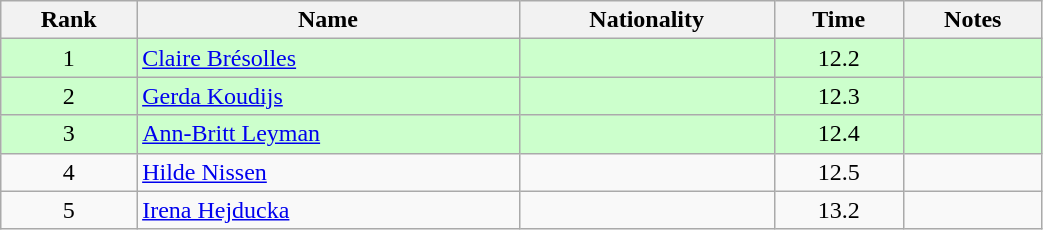<table class="wikitable sortable" style="text-align:center;width: 55%">
<tr>
<th>Rank</th>
<th>Name</th>
<th>Nationality</th>
<th>Time</th>
<th>Notes</th>
</tr>
<tr bgcolor=ccffcc>
<td>1</td>
<td align=left><a href='#'>Claire Brésolles</a></td>
<td align=left></td>
<td>12.2</td>
<td></td>
</tr>
<tr bgcolor=ccffcc>
<td>2</td>
<td align=left><a href='#'>Gerda Koudijs</a></td>
<td align=left></td>
<td>12.3</td>
<td></td>
</tr>
<tr bgcolor=ccffcc>
<td>3</td>
<td align=left><a href='#'>Ann-Britt Leyman</a></td>
<td align=left></td>
<td>12.4</td>
<td></td>
</tr>
<tr>
<td>4</td>
<td align=left><a href='#'>Hilde Nissen</a></td>
<td align=left></td>
<td>12.5</td>
<td></td>
</tr>
<tr>
<td>5</td>
<td align=left><a href='#'>Irena Hejducka</a></td>
<td align=left></td>
<td>13.2</td>
<td></td>
</tr>
</table>
